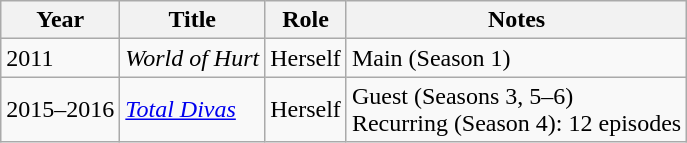<table class="wikitable sortable">
<tr>
<th>Year</th>
<th>Title</th>
<th>Role</th>
<th class="unsortable">Notes</th>
</tr>
<tr>
<td>2011</td>
<td><em>World of Hurt</em></td>
<td>Herself</td>
<td>Main (Season 1)</td>
</tr>
<tr>
<td>2015–2016</td>
<td><em><a href='#'>Total Divas</a></em></td>
<td>Herself</td>
<td>Guest (Seasons 3, 5–6)<br>Recurring (Season 4): 12 episodes</td>
</tr>
</table>
